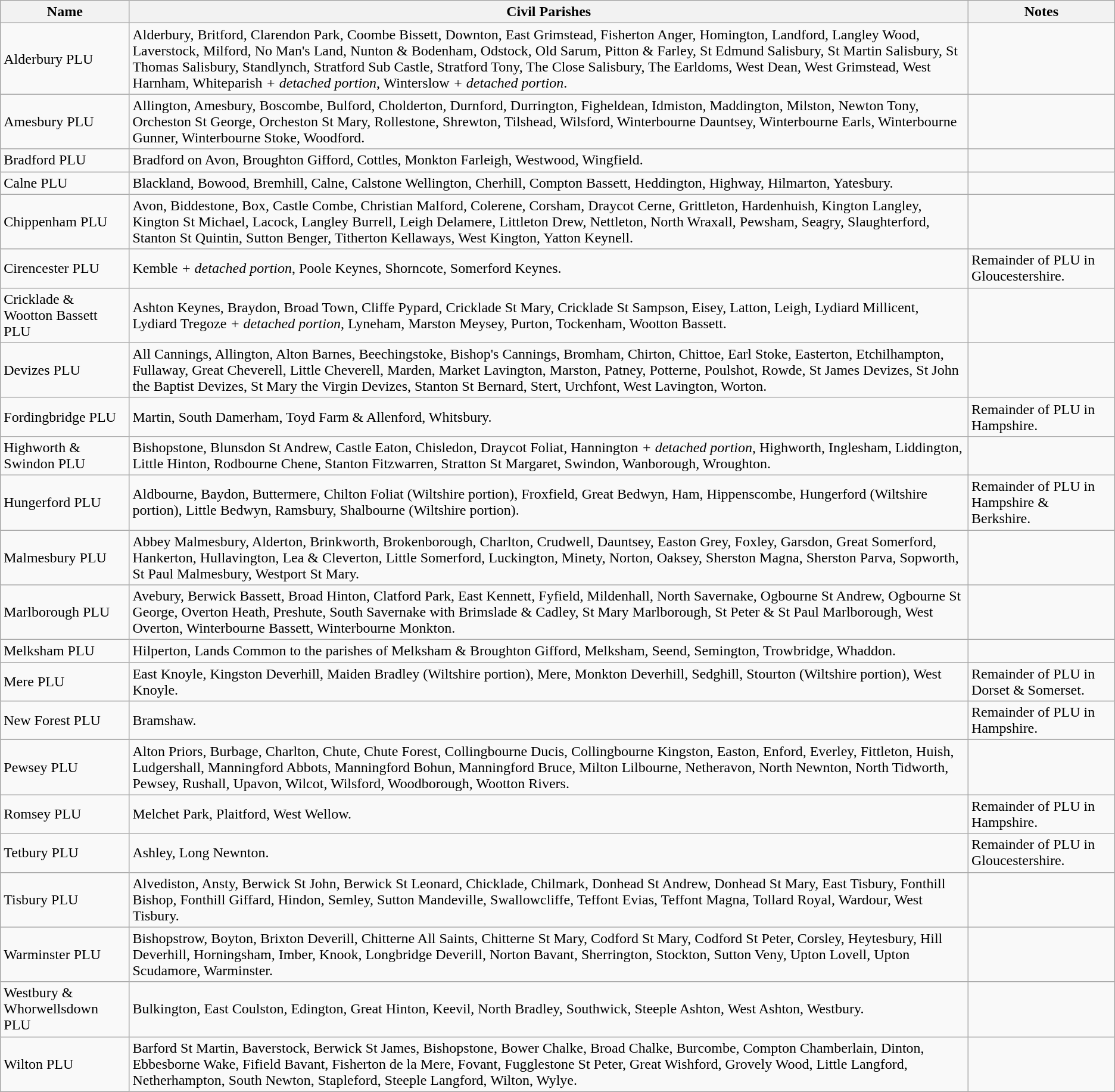<table class="wikitable">
<tr>
<th>Name</th>
<th>Civil Parishes</th>
<th>Notes</th>
</tr>
<tr>
<td>Alderbury PLU</td>
<td>Alderbury, Britford, Clarendon Park, Coombe Bissett, Downton, East Grimstead, Fisherton Anger, Homington, Landford, Langley Wood, Laverstock, Milford, No Man's Land, Nunton & Bodenham, Odstock, Old Sarum, Pitton & Farley, St Edmund Salisbury, St Martin Salisbury, St Thomas Salisbury, Standlynch, Stratford Sub Castle, Stratford Tony, The Close Salisbury, The Earldoms, West Dean, West Grimstead, West Harnham, Whiteparish <em>+ detached portion</em>, Winterslow <em>+ detached portion</em>.</td>
<td></td>
</tr>
<tr>
<td>Amesbury PLU</td>
<td>Allington, Amesbury, Boscombe, Bulford, Cholderton, Durnford, Durrington, Figheldean, Idmiston, Maddington, Milston, Newton Tony, Orcheston St George, Orcheston St Mary, Rollestone, Shrewton, Tilshead, Wilsford, Winterbourne Dauntsey, Winterbourne Earls, Winterbourne Gunner, Winterbourne Stoke, Woodford.</td>
<td></td>
</tr>
<tr>
<td>Bradford PLU</td>
<td>Bradford on Avon, Broughton Gifford, Cottles, Monkton Farleigh, Westwood, Wingfield.</td>
<td></td>
</tr>
<tr>
<td>Calne PLU</td>
<td>Blackland, Bowood, Bremhill, Calne, Calstone Wellington, Cherhill, Compton Bassett, Heddington, Highway, Hilmarton, Yatesbury.</td>
<td></td>
</tr>
<tr>
<td>Chippenham PLU</td>
<td>Avon, Biddestone, Box, Castle Combe, Christian Malford, Colerene, Corsham, Draycot Cerne, Grittleton, Hardenhuish, Kington Langley, Kington St Michael, Lacock, Langley Burrell, Leigh Delamere, Littleton Drew, Nettleton, North Wraxall, Pewsham, Seagry, Slaughterford, Stanton St Quintin, Sutton Benger, Titherton Kellaways, West Kington, Yatton Keynell.</td>
<td></td>
</tr>
<tr>
<td>Cirencester PLU</td>
<td>Kemble <em>+ detached portion</em>, Poole Keynes, Shorncote, Somerford Keynes.</td>
<td>Remainder of PLU in Gloucestershire.</td>
</tr>
<tr>
<td>Cricklade & Wootton Bassett PLU</td>
<td>Ashton Keynes, Braydon, Broad Town, Cliffe Pypard, Cricklade St Mary, Cricklade St Sampson, Eisey, Latton, Leigh, Lydiard Millicent, Lydiard Tregoze <em>+ detached portion</em>, Lyneham, Marston Meysey, Purton, Tockenham, Wootton Bassett.</td>
<td></td>
</tr>
<tr>
<td>Devizes PLU</td>
<td>All Cannings, Allington, Alton Barnes, Beechingstoke, Bishop's Cannings, Bromham, Chirton, Chittoe, Earl Stoke, Easterton, Etchilhampton, Fullaway, Great Cheverell, Little Cheverell, Marden, Market Lavington, Marston, Patney, Potterne, Poulshot, Rowde, St James Devizes, St John the Baptist Devizes, St Mary the Virgin Devizes, Stanton St Bernard, Stert, Urchfont, West Lavington, Worton.</td>
<td></td>
</tr>
<tr>
<td>Fordingbridge PLU</td>
<td>Martin, South Damerham, Toyd Farm & Allenford, Whitsbury.</td>
<td>Remainder of PLU in Hampshire.</td>
</tr>
<tr>
<td>Highworth & Swindon PLU</td>
<td>Bishopstone, Blunsdon St Andrew, Castle Eaton, Chisledon, Draycot Foliat, Hannington <em>+ detached portion</em>, Highworth, Inglesham, Liddington, Little Hinton, Rodbourne Chene, Stanton Fitzwarren, Stratton St Margaret, Swindon, Wanborough, Wroughton.</td>
<td></td>
</tr>
<tr>
<td>Hungerford PLU</td>
<td>Aldbourne, Baydon, Buttermere, Chilton Foliat (Wiltshire portion), Froxfield, Great Bedwyn, Ham, Hippenscombe, Hungerford (Wiltshire portion), Little Bedwyn, Ramsbury, Shalbourne (Wiltshire portion).</td>
<td>Remainder of PLU in Hampshire & Berkshire.</td>
</tr>
<tr>
<td>Malmesbury PLU</td>
<td>Abbey Malmesbury, Alderton, Brinkworth, Brokenborough, Charlton, Crudwell, Dauntsey, Easton Grey, Foxley, Garsdon, Great Somerford, Hankerton, Hullavington, Lea & Cleverton, Little Somerford, Luckington, Minety, Norton, Oaksey, Sherston Magna, Sherston Parva, Sopworth, St Paul Malmesbury, Westport St Mary.</td>
<td></td>
</tr>
<tr>
<td>Marlborough PLU</td>
<td>Avebury, Berwick Bassett, Broad Hinton, Clatford Park, East Kennett, Fyfield, Mildenhall, North Savernake, Ogbourne St Andrew, Ogbourne St George, Overton Heath, Preshute, South Savernake with Brimslade & Cadley, St Mary Marlborough, St Peter & St Paul Marlborough, West Overton, Winterbourne Bassett, Winterbourne Monkton.</td>
<td></td>
</tr>
<tr>
<td>Melksham PLU</td>
<td>Hilperton, Lands Common to the parishes of Melksham & Broughton Gifford, Melksham, Seend, Semington, Trowbridge, Whaddon.</td>
<td></td>
</tr>
<tr>
<td>Mere PLU</td>
<td>East Knoyle, Kingston Deverhill, Maiden Bradley (Wiltshire portion), Mere, Monkton Deverhill, Sedghill, Stourton (Wiltshire portion), West Knoyle.</td>
<td>Remainder of PLU in Dorset & Somerset.</td>
</tr>
<tr>
<td>New Forest PLU</td>
<td>Bramshaw.</td>
<td>Remainder of PLU in Hampshire.</td>
</tr>
<tr>
<td>Pewsey PLU</td>
<td>Alton Priors, Burbage, Charlton, Chute, Chute Forest, Collingbourne Ducis, Collingbourne Kingston, Easton, Enford, Everley, Fittleton, Huish, Ludgershall, Manningford Abbots, Manningford Bohun, Manningford Bruce, Milton Lilbourne, Netheravon, North Newnton, North Tidworth, Pewsey, Rushall, Upavon, Wilcot, Wilsford, Woodborough, Wootton Rivers.</td>
<td></td>
</tr>
<tr>
<td>Romsey PLU</td>
<td>Melchet Park, Plaitford, West Wellow.</td>
<td>Remainder of PLU in Hampshire.</td>
</tr>
<tr>
<td>Tetbury PLU</td>
<td>Ashley, Long Newnton.</td>
<td>Remainder of PLU in Gloucestershire.</td>
</tr>
<tr>
<td>Tisbury PLU</td>
<td>Alvediston, Ansty, Berwick St John, Berwick St Leonard, Chicklade, Chilmark, Donhead St Andrew, Donhead St Mary, East Tisbury, Fonthill Bishop, Fonthill Giffard, Hindon, Semley, Sutton Mandeville, Swallowcliffe, Teffont Evias, Teffont Magna, Tollard Royal, Wardour, West Tisbury.</td>
<td></td>
</tr>
<tr>
<td>Warminster PLU</td>
<td>Bishopstrow, Boyton, Brixton Deverill, Chitterne All Saints, Chitterne St Mary, Codford St Mary, Codford St Peter, Corsley, Heytesbury, Hill Deverhill, Horningsham, Imber, Knook, Longbridge Deverill, Norton Bavant, Sherrington, Stockton, Sutton Veny, Upton Lovell, Upton Scudamore, Warminster.</td>
<td></td>
</tr>
<tr>
<td>Westbury & Whorwellsdown PLU</td>
<td>Bulkington, East Coulston, Edington, Great Hinton, Keevil, North Bradley, Southwick, Steeple Ashton, West Ashton, Westbury.</td>
<td></td>
</tr>
<tr>
<td>Wilton PLU</td>
<td>Barford St Martin, Baverstock, Berwick St James, Bishopstone, Bower Chalke, Broad Chalke, Burcombe, Compton Chamberlain, Dinton, Ebbesborne Wake, Fifield Bavant, Fisherton de la Mere, Fovant, Fugglestone St Peter, Great Wishford, Grovely Wood, Little Langford, Netherhampton, South Newton, Stapleford, Steeple Langford, Wilton, Wylye.</td>
<td></td>
</tr>
</table>
